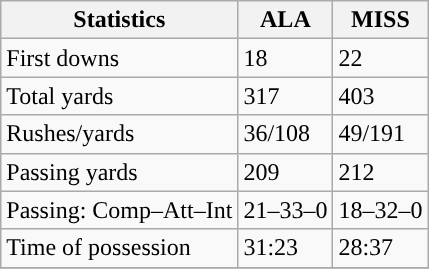<table class="wikitable" style="float: left;">
<tr>
<th>Statistics</th>
<th>ALA</th>
<th>MISS</th>
</tr>
<tr>
<td>First downs</td>
<td>18</td>
<td>22</td>
</tr>
<tr>
<td>Total yards</td>
<td>317</td>
<td>403</td>
</tr>
<tr>
<td>Rushes/yards</td>
<td>36/108</td>
<td>49/191</td>
</tr>
<tr>
<td>Passing yards</td>
<td>209</td>
<td>212</td>
</tr>
<tr>
<td>Passing: Comp–Att–Int</td>
<td>21–33–0</td>
<td>18–32–0</td>
</tr>
<tr>
<td>Time of possession</td>
<td>31:23</td>
<td>28:37</td>
</tr>
<tr>
</tr>
</table>
